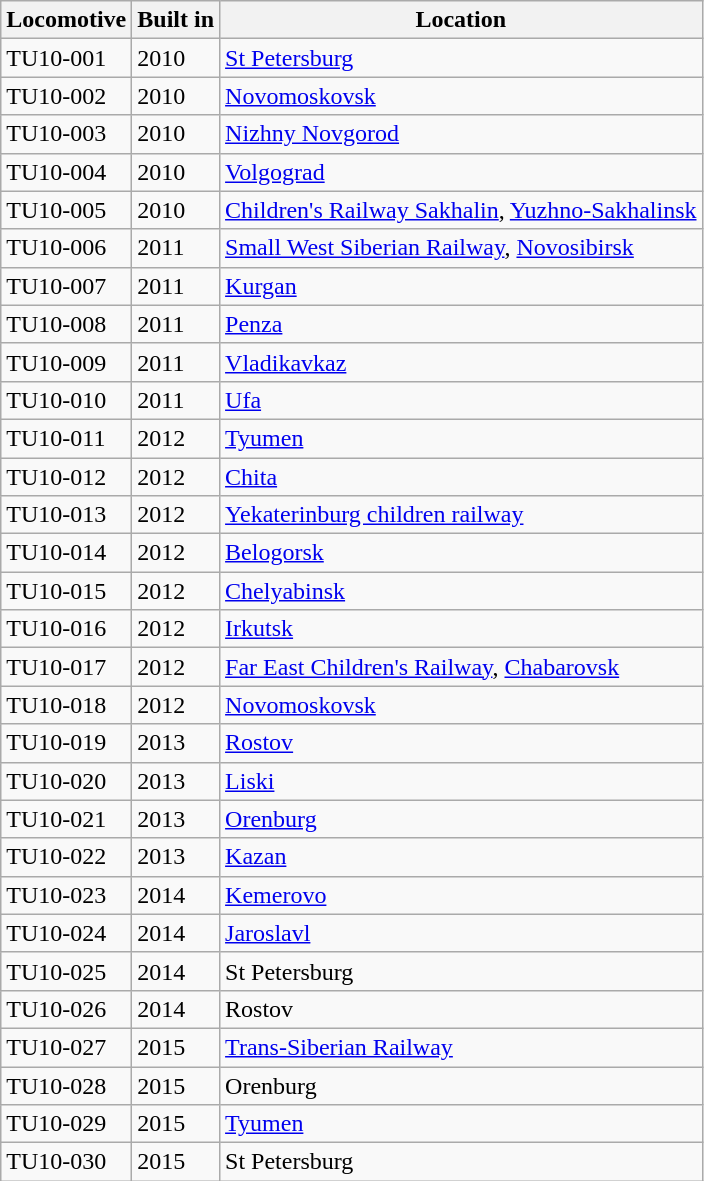<table class="wikitable">
<tr>
<th>Locomotive</th>
<th>Built in</th>
<th>Location</th>
</tr>
<tr>
<td>TU10-001</td>
<td>2010</td>
<td><a href='#'>St Petersburg</a></td>
</tr>
<tr>
<td>TU10-002</td>
<td>2010</td>
<td><a href='#'>Novomoskovsk</a></td>
</tr>
<tr>
<td>TU10-003</td>
<td>2010</td>
<td><a href='#'>Nizhny Novgorod</a></td>
</tr>
<tr>
<td>TU10-004</td>
<td>2010</td>
<td><a href='#'>Volgograd</a></td>
</tr>
<tr>
<td>TU10-005</td>
<td>2010</td>
<td><a href='#'>Children's Railway Sakhalin</a>, <a href='#'>Yuzhno-Sakhalinsk</a></td>
</tr>
<tr>
<td>TU10-006</td>
<td>2011</td>
<td><a href='#'>Small West Siberian Railway</a>, <a href='#'>Novosibirsk</a></td>
</tr>
<tr>
<td>TU10-007</td>
<td>2011</td>
<td><a href='#'>Kurgan</a></td>
</tr>
<tr>
<td>TU10-008</td>
<td>2011</td>
<td><a href='#'>Penza</a></td>
</tr>
<tr>
<td>TU10-009</td>
<td>2011</td>
<td><a href='#'>Vladikavkaz</a></td>
</tr>
<tr>
<td>TU10-010</td>
<td>2011</td>
<td><a href='#'>Ufa</a></td>
</tr>
<tr>
<td>TU10-011</td>
<td>2012</td>
<td><a href='#'>Tyumen</a></td>
</tr>
<tr>
<td>TU10-012</td>
<td>2012</td>
<td><a href='#'>Chita</a></td>
</tr>
<tr>
<td>TU10-013</td>
<td>2012</td>
<td><a href='#'>Yekaterinburg children railway</a></td>
</tr>
<tr>
<td>TU10-014</td>
<td>2012</td>
<td><a href='#'>Belogorsk</a></td>
</tr>
<tr>
<td>TU10-015</td>
<td>2012</td>
<td><a href='#'>Chelyabinsk</a></td>
</tr>
<tr>
<td>TU10-016</td>
<td>2012</td>
<td><a href='#'>Irkutsk</a></td>
</tr>
<tr>
<td>TU10-017</td>
<td>2012</td>
<td><a href='#'>Far East Children's Railway</a>, <a href='#'>Chabarovsk</a></td>
</tr>
<tr>
<td>TU10-018</td>
<td>2012</td>
<td><a href='#'>Novomoskovsk</a></td>
</tr>
<tr>
<td>TU10-019</td>
<td>2013</td>
<td><a href='#'>Rostov</a></td>
</tr>
<tr>
<td>TU10-020</td>
<td>2013</td>
<td><a href='#'>Liski</a></td>
</tr>
<tr>
<td>TU10-021</td>
<td>2013</td>
<td><a href='#'>Orenburg</a></td>
</tr>
<tr>
<td>TU10-022</td>
<td>2013</td>
<td><a href='#'>Kazan</a></td>
</tr>
<tr>
<td>TU10-023</td>
<td>2014</td>
<td><a href='#'>Kemerovo</a></td>
</tr>
<tr>
<td>TU10-024</td>
<td>2014</td>
<td><a href='#'>Jaroslavl</a></td>
</tr>
<tr>
<td>TU10-025</td>
<td>2014</td>
<td>St Petersburg</td>
</tr>
<tr>
<td>TU10-026</td>
<td>2014</td>
<td>Rostov</td>
</tr>
<tr>
<td>TU10-027</td>
<td>2015</td>
<td><a href='#'>Trans-Siberian Railway</a></td>
</tr>
<tr>
<td>TU10-028</td>
<td>2015</td>
<td>Orenburg</td>
</tr>
<tr>
<td>TU10-029</td>
<td>2015</td>
<td><a href='#'>Tyumen</a></td>
</tr>
<tr>
<td>TU10-030</td>
<td>2015</td>
<td>St Petersburg</td>
</tr>
</table>
